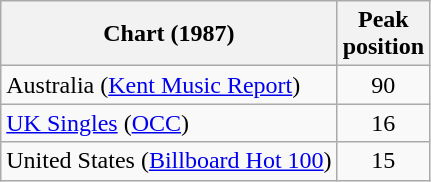<table class="wikitable">
<tr>
<th>Chart (1987)</th>
<th>Peak<br> position</th>
</tr>
<tr>
<td>Australia (<a href='#'>Kent Music Report</a>)</td>
<td align="center">90</td>
</tr>
<tr>
<td><a href='#'>UK Singles</a> (<a href='#'>OCC</a>)</td>
<td align="center">16</td>
</tr>
<tr>
<td>United States (<a href='#'>Billboard Hot 100</a>)</td>
<td align="center">15</td>
</tr>
</table>
